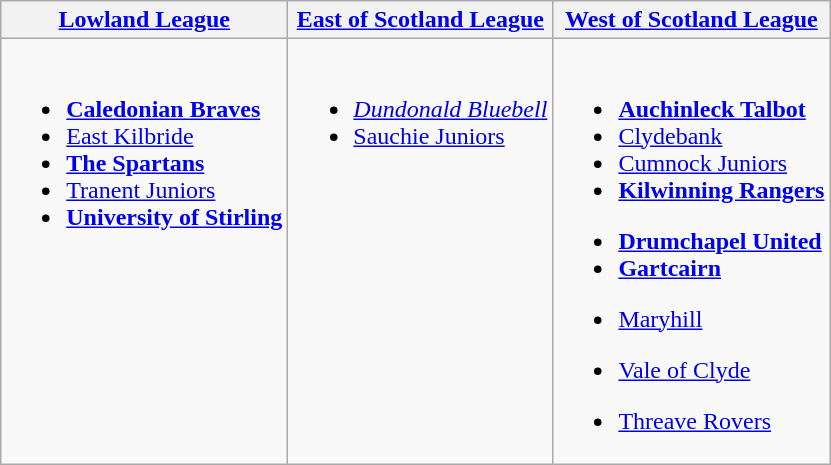<table class="wikitable" style="text-align:left">
<tr>
<th><a href='#'>Lowland League</a></th>
<th><a href='#'>East of Scotland League</a></th>
<th><a href='#'>West of Scotland League</a></th>
</tr>
<tr>
<td valign=top><br><ul><li><strong><a href='#'>Caledonian Braves</a></strong></li><li><a href='#'>East Kilbride</a></li><li><strong><a href='#'>The Spartans</a></strong></li><li><a href='#'>Tranent Juniors</a></li><li><strong><a href='#'>University of Stirling</a></strong></li></ul></td>
<td valign=top><br><ul><li><em><a href='#'>Dundonald Bluebell</a></em></li><li><a href='#'>Sauchie Juniors</a></li></ul></td>
<td valign=top><br><ul><li><strong><a href='#'>Auchinleck Talbot</a></strong></li><li><a href='#'>Clydebank</a></li><li><a href='#'>Cumnock Juniors</a></li><li><strong><a href='#'>Kilwinning Rangers</a></strong></li></ul><ul><li><strong><a href='#'>Drumchapel United</a></strong></li><li><strong><a href='#'>Gartcairn</a></strong></li></ul><ul><li><a href='#'>Maryhill</a></li></ul><ul><li><a href='#'>Vale of Clyde</a></li></ul><ul><li><a href='#'>Threave Rovers</a></li></ul></td>
</tr>
</table>
